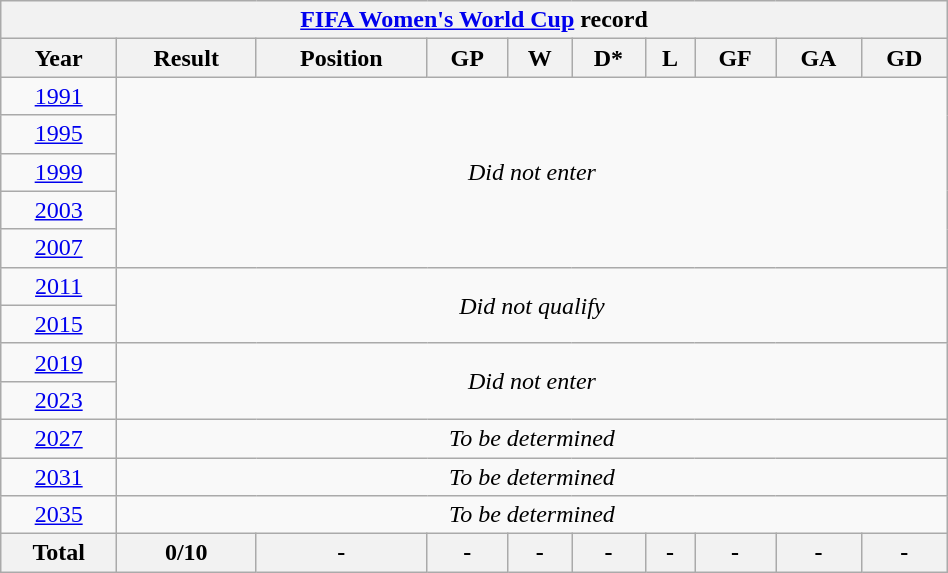<table class="wikitable" style="text-align: center; width:50%;">
<tr>
<th colspan=10><a href='#'>FIFA Women's World Cup</a> record</th>
</tr>
<tr>
<th>Year</th>
<th>Result</th>
<th>Position</th>
<th>GP</th>
<th>W</th>
<th>D*</th>
<th>L</th>
<th>GF</th>
<th>GA</th>
<th>GD</th>
</tr>
<tr>
<td> <a href='#'>1991</a></td>
<td colspan=9 rowspan=5><em>Did not enter</em></td>
</tr>
<tr>
<td> <a href='#'>1995</a></td>
</tr>
<tr>
<td> <a href='#'>1999</a></td>
</tr>
<tr>
<td> <a href='#'>2003</a></td>
</tr>
<tr>
<td> <a href='#'>2007</a></td>
</tr>
<tr>
<td> <a href='#'>2011</a></td>
<td colspan=9 rowspan=2><em>Did not qualify</em></td>
</tr>
<tr>
<td> <a href='#'>2015</a></td>
</tr>
<tr>
<td> <a href='#'>2019</a></td>
<td colspan=9 rowspan=2><em>Did not enter</em></td>
</tr>
<tr>
<td> <a href='#'>2023</a></td>
</tr>
<tr>
<td> <a href='#'>2027</a></td>
<td colspan=9><em>To be determined</em></td>
</tr>
<tr>
<td> <a href='#'>2031</a></td>
<td colspan=9><em>To be determined</em></td>
</tr>
<tr>
<td> <a href='#'>2035</a></td>
<td colspan=9><em>To be determined</em></td>
</tr>
<tr>
<th>Total</th>
<th>0/10</th>
<th>-</th>
<th>-</th>
<th>-</th>
<th>-</th>
<th>-</th>
<th>-</th>
<th>-</th>
<th>-</th>
</tr>
</table>
